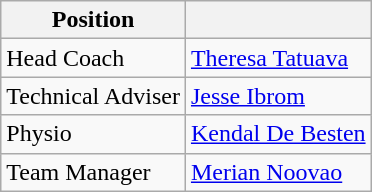<table class="wikitable">
<tr>
<th>Position</th>
<th></th>
</tr>
<tr>
<td>Head Coach</td>
<td> <a href='#'>Theresa Tatuava</a></td>
</tr>
<tr>
<td>Technical Adviser</td>
<td> <a href='#'>Jesse Ibrom</a></td>
</tr>
<tr>
<td>Physio</td>
<td> <a href='#'>Kendal De Besten</a></td>
</tr>
<tr>
<td>Team Manager</td>
<td> <a href='#'>Merian Noovao</a></td>
</tr>
</table>
